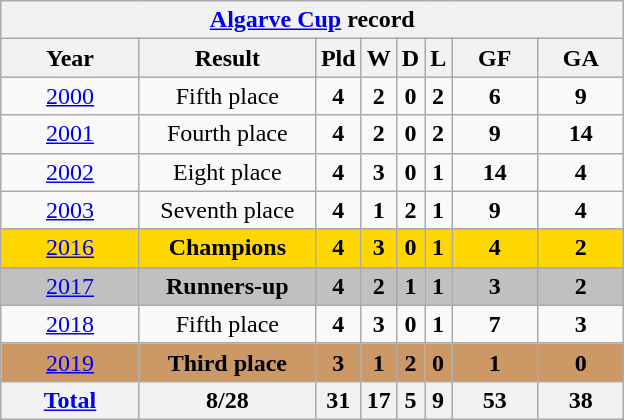<table class="wikitable" style="text-align:center; ">
<tr>
<th colspan="8"> <strong><a href='#'>Algarve Cup</a> record</strong></th>
</tr>
<tr>
<th width="85">Year</th>
<th width="110">Result</th>
<th>Pld</th>
<th>W</th>
<th>D</th>
<th>L</th>
<th width="50">GF</th>
<th width="50">GA</th>
</tr>
<tr>
<td><a href='#'>2000</a></td>
<td>Fifth place</td>
<td><strong>4</strong></td>
<td><strong>2</strong></td>
<td><strong>0</strong></td>
<td><strong>2</strong></td>
<td><strong>6</strong></td>
<td><strong>9</strong></td>
</tr>
<tr>
<td><a href='#'>2001</a></td>
<td>Fourth place</td>
<td><strong>4</strong></td>
<td><strong>2</strong></td>
<td><strong>0</strong></td>
<td><strong>2</strong></td>
<td><strong>9</strong></td>
<td><strong>14</strong></td>
</tr>
<tr>
<td><a href='#'>2002</a></td>
<td>Eight place</td>
<td><strong>4</strong></td>
<td><strong>3</strong></td>
<td><strong>0</strong></td>
<td><strong>1</strong></td>
<td><strong>14</strong></td>
<td><strong>4</strong></td>
</tr>
<tr>
<td><a href='#'>2003</a></td>
<td>Seventh place</td>
<td><strong>4</strong></td>
<td><strong>1</strong></td>
<td><strong>2</strong></td>
<td><strong>1</strong></td>
<td><strong>9</strong></td>
<td><strong>4</strong></td>
</tr>
<tr>
</tr>
<tr style="background:gold;">
<td><a href='#'>2016</a></td>
<td><strong>Champions</strong></td>
<td><strong>4</strong></td>
<td><strong>3</strong></td>
<td><strong>0</strong></td>
<td><strong>1</strong></td>
<td><strong>4</strong></td>
<td><strong>2</strong></td>
</tr>
<tr>
</tr>
<tr style="background:silver;">
<td><a href='#'>2017</a></td>
<td><strong>Runners-up</strong></td>
<td><strong>4</strong></td>
<td><strong>2</strong></td>
<td><strong>1</strong></td>
<td><strong>1</strong></td>
<td><strong>3</strong></td>
<td><strong>2</strong></td>
</tr>
<tr>
<td><a href='#'>2018</a></td>
<td>Fifth place</td>
<td><strong>4</strong></td>
<td><strong>3</strong></td>
<td><strong>0</strong></td>
<td><strong>1</strong></td>
<td><strong>7</strong></td>
<td><strong>3</strong></td>
</tr>
<tr style="background:#c96;">
<td><a href='#'>2019</a></td>
<td><strong>Third place</strong></td>
<td><strong>3</strong></td>
<td><strong>1</strong></td>
<td><strong>2</strong></td>
<td><strong>0</strong></td>
<td><strong>1</strong></td>
<td><strong>0</strong></td>
</tr>
<tr class="sortbottom" style="font-weight:bold;">
<th><a href='#'>Total</a></th>
<th>8/28</th>
<th>31</th>
<th>17</th>
<th>5</th>
<th>9</th>
<th>53</th>
<th>38</th>
</tr>
</table>
